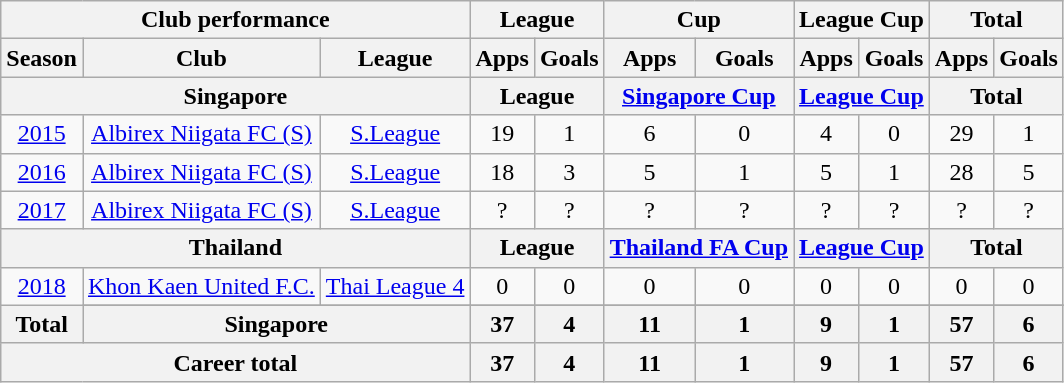<table class="wikitable" style="text-align:center">
<tr>
<th colspan=3>Club performance</th>
<th colspan=2>League</th>
<th colspan=2>Cup</th>
<th colspan=2>League Cup</th>
<th colspan=2>Total</th>
</tr>
<tr>
<th>Season</th>
<th>Club</th>
<th>League</th>
<th>Apps</th>
<th>Goals</th>
<th>Apps</th>
<th>Goals</th>
<th>Apps</th>
<th>Goals</th>
<th>Apps</th>
<th>Goals</th>
</tr>
<tr>
<th colspan=3>Singapore</th>
<th colspan=2>League</th>
<th colspan=2><a href='#'>Singapore Cup</a></th>
<th colspan=2><a href='#'>League Cup</a></th>
<th colspan=2>Total</th>
</tr>
<tr>
<td><a href='#'>2015</a></td>
<td rowspan="1"><a href='#'>Albirex Niigata FC (S)</a></td>
<td rowspan="1"><a href='#'>S.League</a></td>
<td>19</td>
<td>1</td>
<td>6</td>
<td>0</td>
<td>4</td>
<td>0</td>
<td>29</td>
<td>1</td>
</tr>
<tr>
<td><a href='#'>2016</a></td>
<td rowspan="1"><a href='#'>Albirex Niigata FC (S)</a></td>
<td rowspan="1"><a href='#'>S.League</a></td>
<td>18</td>
<td>3</td>
<td>5</td>
<td>1</td>
<td>5</td>
<td>1</td>
<td>28</td>
<td>5</td>
</tr>
<tr>
<td><a href='#'>2017</a></td>
<td rowspan="1"><a href='#'>Albirex Niigata FC (S)</a></td>
<td rowspan="1"><a href='#'>S.League</a></td>
<td>?</td>
<td>?</td>
<td>?</td>
<td>?</td>
<td>?</td>
<td>?</td>
<td>?</td>
<td>?</td>
</tr>
<tr>
<th colspan=3>Thailand</th>
<th colspan=2>League</th>
<th colspan=2><a href='#'>Thailand FA Cup</a></th>
<th colspan=2><a href='#'>League Cup</a></th>
<th colspan=2>Total</th>
</tr>
<tr>
<td><a href='#'>2018</a></td>
<td rowspan="1"><a href='#'>Khon Kaen United F.C.</a></td>
<td rowspan="1"><a href='#'>Thai League 4</a></td>
<td>0</td>
<td>0</td>
<td>0</td>
<td>0</td>
<td>0</td>
<td>0</td>
<td>0</td>
<td>0</td>
</tr>
<tr>
<th rowspan=2>Total</th>
</tr>
<tr>
<th colspan=2>Singapore</th>
<th>37</th>
<th>4</th>
<th>11</th>
<th>1</th>
<th>9</th>
<th>1</th>
<th>57</th>
<th>6</th>
</tr>
<tr>
<th colspan=3>Career total</th>
<th>37</th>
<th>4</th>
<th>11</th>
<th>1</th>
<th>9</th>
<th>1</th>
<th>57</th>
<th>6</th>
</tr>
</table>
